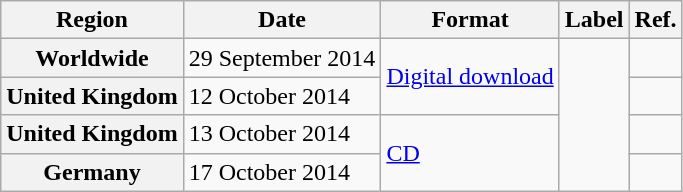<table class="wikitable sortable plainrowheaders">
<tr>
<th scope="col">Region</th>
<th scope="col">Date</th>
<th scope="col">Format</th>
<th scope="col">Label</th>
<th scope="col">Ref.</th>
</tr>
<tr>
<th scope="row">Worldwide</th>
<td>29 September 2014</td>
<td rowspan="2"><a href='#'>Digital download</a></td>
<td rowspan="4"></td>
<td></td>
</tr>
<tr>
<th scope="row">United Kingdom</th>
<td>12 October 2014</td>
<td></td>
</tr>
<tr>
<th scope="row">United Kingdom</th>
<td>13 October 2014</td>
<td rowspan="2"><a href='#'>CD</a></td>
<td></td>
</tr>
<tr>
<th scope="row">Germany</th>
<td>17 October 2014</td>
<td></td>
</tr>
</table>
